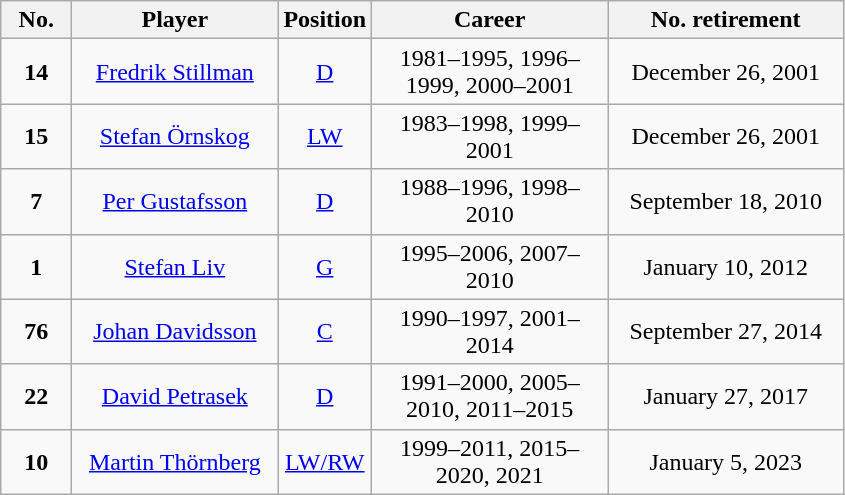<table class="wikitable sortable" style="text-align:center">
<tr>
<th width=40px>No.</th>
<th width=130px>Player</th>
<th width=40px>Position</th>
<th width=150px>Career</th>
<th width=150px>No. retirement</th>
</tr>
<tr>
<td><strong>14</strong></td>
<td><a href='#'>Fredrik Stillman</a></td>
<td><a href='#'>D</a></td>
<td>1981–1995, 1996–1999, 2000–2001</td>
<td>December 26, 2001</td>
</tr>
<tr>
<td><strong>15</strong></td>
<td><a href='#'>Stefan Örnskog</a></td>
<td><a href='#'>LW</a></td>
<td>1983–1998, 1999–2001</td>
<td>December 26, 2001</td>
</tr>
<tr>
<td><strong>7</strong></td>
<td><a href='#'>Per Gustafsson</a></td>
<td><a href='#'>D</a></td>
<td>1988–1996, 1998–2010</td>
<td>September 18, 2010</td>
</tr>
<tr>
<td><strong>1</strong></td>
<td><a href='#'>Stefan Liv</a></td>
<td><a href='#'>G</a></td>
<td>1995–2006, 2007–2010</td>
<td>January 10, 2012</td>
</tr>
<tr>
<td><strong>76</strong></td>
<td><a href='#'>Johan Davidsson</a></td>
<td><a href='#'>C</a></td>
<td>1990–1997, 2001– 2014</td>
<td>September 27, 2014</td>
</tr>
<tr>
<td><strong>22</strong></td>
<td><a href='#'>David Petrasek</a></td>
<td><a href='#'>D</a></td>
<td>1991–2000, 2005–2010, 2011–2015</td>
<td>January 27, 2017</td>
</tr>
<tr>
<td><strong>10</strong></td>
<td><a href='#'>Martin Thörnberg</a></td>
<td><a href='#'>LW/RW</a></td>
<td>1999–2011, 2015–2020, 2021</td>
<td>January 5, 2023</td>
</tr>
</table>
